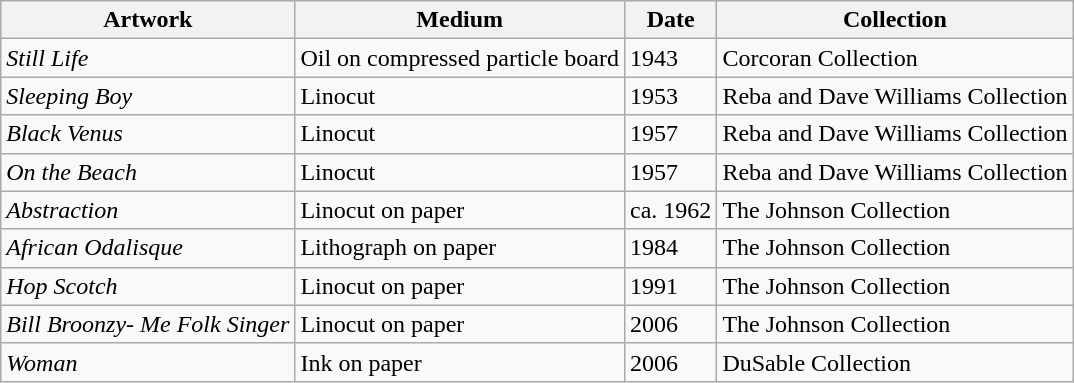<table class="wikitable">
<tr>
<th>Artwork</th>
<th>Medium</th>
<th>Date</th>
<th>Collection</th>
</tr>
<tr>
<td><em>Still Life</em></td>
<td>Oil on compressed particle board</td>
<td>1943</td>
<td>Corcoran Collection</td>
</tr>
<tr>
<td><em>Sleeping Boy</em></td>
<td>Linocut</td>
<td>1953</td>
<td>Reba and Dave Williams Collection</td>
</tr>
<tr>
<td><em>Black Venus</em></td>
<td>Linocut</td>
<td>1957</td>
<td>Reba and Dave Williams Collection</td>
</tr>
<tr>
<td><em>On the Beach</em></td>
<td>Linocut</td>
<td>1957</td>
<td>Reba and Dave Williams Collection</td>
</tr>
<tr>
<td><em>Abstraction</em></td>
<td>Linocut on paper</td>
<td>ca. 1962</td>
<td>The Johnson Collection</td>
</tr>
<tr>
<td><em>African Odalisque</em></td>
<td>Lithograph on paper</td>
<td>1984</td>
<td>The Johnson Collection</td>
</tr>
<tr>
<td><em>Hop Scotch</em></td>
<td>Linocut on paper</td>
<td>1991</td>
<td>The Johnson Collection</td>
</tr>
<tr>
<td><em>Bill Broonzy- Me Folk Singer</em></td>
<td>Linocut on paper</td>
<td>2006</td>
<td>The Johnson Collection</td>
</tr>
<tr>
<td><em>Woman</em></td>
<td>Ink on paper</td>
<td>2006</td>
<td>DuSable Collection</td>
</tr>
</table>
